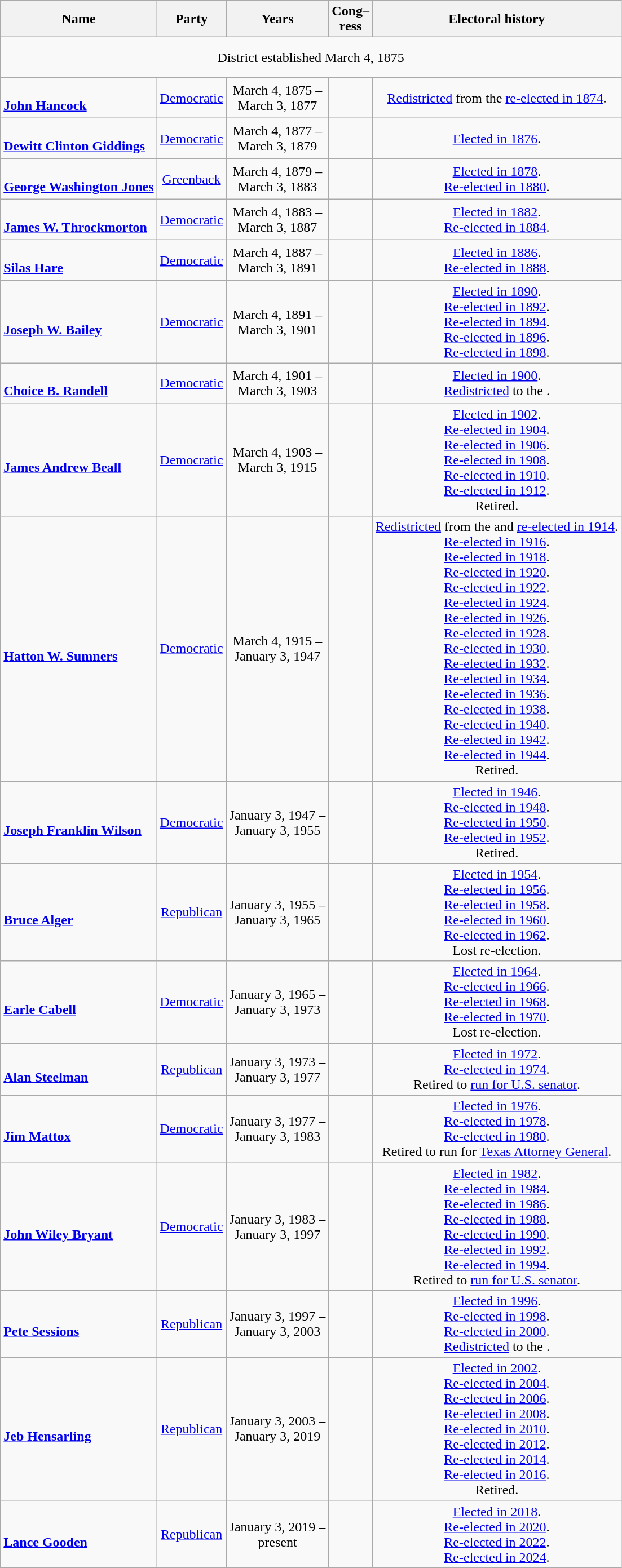<table class=wikitable style="text-align:center">
<tr>
<th>Name</th>
<th>Party</th>
<th>Years</th>
<th>Cong–<br>ress</th>
<th>Electoral history</th>
</tr>
<tr style="height:3em">
<td colspan=5>District established March 4, 1875</td>
</tr>
<tr style="height:3em">
<td align=left><br><strong><a href='#'>John Hancock</a></strong><br></td>
<td><a href='#'>Democratic</a></td>
<td nowrap>March 4, 1875 –<br>March 3, 1877</td>
<td></td>
<td><a href='#'>Redistricted</a> from the  <a href='#'>re-elected in 1874</a>.<br></td>
</tr>
<tr style="height:3em">
<td align=left><br><strong><a href='#'>Dewitt Clinton Giddings</a></strong><br></td>
<td><a href='#'>Democratic</a></td>
<td nowrap>March 4, 1877 –<br>March 3, 1879</td>
<td></td>
<td><a href='#'>Elected in 1876</a>.<br></td>
</tr>
<tr style="height:3em">
<td align=left><br><strong><a href='#'>George Washington Jones</a></strong><br></td>
<td><a href='#'>Greenback</a></td>
<td nowrap>March 4, 1879 –<br>March 3, 1883</td>
<td></td>
<td><a href='#'>Elected in 1878</a>.<br><a href='#'>Re-elected in 1880</a>.<br></td>
</tr>
<tr style="height:3em">
<td align=left><br><strong><a href='#'>James W. Throckmorton</a></strong><br></td>
<td><a href='#'>Democratic</a></td>
<td nowrap>March 4, 1883 –<br>March 3, 1887</td>
<td></td>
<td><a href='#'>Elected in 1882</a>.<br><a href='#'>Re-elected in 1884</a>.<br></td>
</tr>
<tr style="height:3em">
<td align=left><br><strong><a href='#'>Silas Hare</a></strong><br></td>
<td><a href='#'>Democratic</a></td>
<td nowrap>March 4, 1887 –<br>March 3, 1891</td>
<td></td>
<td><a href='#'>Elected in 1886</a>.<br><a href='#'>Re-elected in 1888</a>.<br></td>
</tr>
<tr style="height:3em">
<td align=left><br><strong><a href='#'>Joseph W. Bailey</a></strong><br></td>
<td><a href='#'>Democratic</a></td>
<td nowrap>March 4, 1891 –<br>March 3, 1901</td>
<td></td>
<td><a href='#'>Elected in 1890</a>.<br><a href='#'>Re-elected in 1892</a>.<br><a href='#'>Re-elected in 1894</a>.<br><a href='#'>Re-elected in 1896</a>.<br><a href='#'>Re-elected in 1898</a>.<br></td>
</tr>
<tr style="height:3em">
<td align=left><br><strong><a href='#'>Choice B. Randell</a></strong><br></td>
<td><a href='#'>Democratic</a></td>
<td nowrap>March 4, 1901 –<br>March 3, 1903</td>
<td></td>
<td><a href='#'>Elected in 1900</a>.<br><a href='#'>Redistricted</a> to the .</td>
</tr>
<tr style="height:3em">
<td align=left><br><strong><a href='#'>James Andrew Beall</a></strong><br></td>
<td><a href='#'>Democratic</a></td>
<td nowrap>March 4, 1903 –<br>March 3, 1915</td>
<td></td>
<td><a href='#'>Elected in 1902</a>.<br><a href='#'>Re-elected in 1904</a>.<br><a href='#'>Re-elected in 1906</a>.<br><a href='#'>Re-elected in 1908</a>.<br><a href='#'>Re-elected in 1910</a>.<br><a href='#'>Re-elected in 1912</a>.<br>Retired.</td>
</tr>
<tr style="height:3em">
<td align=left><br><strong><a href='#'>Hatton W. Sumners</a></strong><br></td>
<td><a href='#'>Democratic</a></td>
<td nowrap>March 4, 1915 –<br>January 3, 1947</td>
<td></td>
<td><a href='#'>Redistricted</a> from the  and <a href='#'>re-elected in 1914</a>.<br><a href='#'>Re-elected in 1916</a>.<br><a href='#'>Re-elected in 1918</a>.<br><a href='#'>Re-elected in 1920</a>.<br><a href='#'>Re-elected in 1922</a>.<br><a href='#'>Re-elected in 1924</a>.<br><a href='#'>Re-elected in 1926</a>.<br><a href='#'>Re-elected in 1928</a>.<br><a href='#'>Re-elected in 1930</a>.<br><a href='#'>Re-elected in 1932</a>.<br><a href='#'>Re-elected in 1934</a>.<br><a href='#'>Re-elected in 1936</a>.<br><a href='#'>Re-elected in 1938</a>.<br><a href='#'>Re-elected in 1940</a>.<br><a href='#'>Re-elected in 1942</a>.<br><a href='#'>Re-elected in 1944</a>.<br>Retired.</td>
</tr>
<tr style="height:3em">
<td align=left><br><strong><a href='#'>Joseph Franklin Wilson</a></strong><br></td>
<td><a href='#'>Democratic</a></td>
<td nowrap>January 3, 1947 –<br>January 3, 1955</td>
<td></td>
<td><a href='#'>Elected in 1946</a>.<br><a href='#'>Re-elected in 1948</a>.<br><a href='#'>Re-elected in 1950</a>.<br><a href='#'>Re-elected in 1952</a>.<br>Retired.</td>
</tr>
<tr style="height:3em">
<td align=left><br><strong><a href='#'>Bruce Alger</a></strong><br></td>
<td><a href='#'>Republican</a></td>
<td nowrap>January 3, 1955 –<br>January 3, 1965</td>
<td></td>
<td><a href='#'>Elected in 1954</a>.<br><a href='#'>Re-elected in 1956</a>.<br><a href='#'>Re-elected in 1958</a>.<br><a href='#'>Re-elected in 1960</a>.<br><a href='#'>Re-elected in 1962</a>.<br>Lost re-election.</td>
</tr>
<tr style="height:3em">
<td align=left><br><strong><a href='#'>Earle Cabell</a></strong><br></td>
<td><a href='#'>Democratic</a></td>
<td nowrap>January 3, 1965 –<br>January 3, 1973</td>
<td></td>
<td><a href='#'>Elected in 1964</a>.<br><a href='#'>Re-elected in 1966</a>.<br><a href='#'>Re-elected in 1968</a>.<br><a href='#'>Re-elected in 1970</a>.<br>Lost re-election.</td>
</tr>
<tr style="height:3em">
<td align=left><br><strong><a href='#'>Alan Steelman</a></strong><br></td>
<td><a href='#'>Republican</a></td>
<td nowrap>January 3, 1973 –<br>January 3, 1977</td>
<td></td>
<td><a href='#'>Elected in 1972</a>.<br><a href='#'>Re-elected in 1974</a>.<br>Retired to <a href='#'>run for U.S. senator</a>.</td>
</tr>
<tr style="height:3em">
<td align=left><br><strong><a href='#'>Jim Mattox</a></strong><br></td>
<td><a href='#'>Democratic</a></td>
<td nowrap>January 3, 1977 –<br>January 3, 1983</td>
<td></td>
<td><a href='#'>Elected in 1976</a>.<br><a href='#'>Re-elected in 1978</a>.<br><a href='#'>Re-elected in 1980</a>.<br>Retired to run for <a href='#'>Texas Attorney General</a>.</td>
</tr>
<tr style="height:3em">
<td align=left><br><strong><a href='#'>John Wiley Bryant</a></strong><br></td>
<td><a href='#'>Democratic</a></td>
<td nowrap>January 3, 1983 –<br>January 3, 1997</td>
<td></td>
<td><a href='#'>Elected in 1982</a>.<br><a href='#'>Re-elected in 1984</a>.<br><a href='#'>Re-elected in 1986</a>.<br><a href='#'>Re-elected in 1988</a>.<br><a href='#'>Re-elected in 1990</a>.<br><a href='#'>Re-elected in 1992</a>.<br><a href='#'>Re-elected in 1994</a>.<br>Retired to <a href='#'>run for U.S. senator</a>.</td>
</tr>
<tr style="height:3em">
<td align=left><br><strong><a href='#'>Pete Sessions</a></strong><br></td>
<td><a href='#'>Republican</a></td>
<td nowrap>January 3, 1997 –<br>January 3, 2003</td>
<td></td>
<td><a href='#'>Elected in 1996</a>.<br><a href='#'>Re-elected in 1998</a>.<br><a href='#'>Re-elected in 2000</a>.<br><a href='#'>Redistricted</a> to the .</td>
</tr>
<tr style="height:3em">
<td align=left><br><strong><a href='#'>Jeb Hensarling</a></strong><br></td>
<td><a href='#'>Republican</a></td>
<td nowrap>January 3, 2003 –<br>January 3, 2019</td>
<td></td>
<td><a href='#'>Elected in 2002</a>.<br><a href='#'>Re-elected in 2004</a>.<br><a href='#'>Re-elected in 2006</a>.<br><a href='#'>Re-elected in 2008</a>.<br><a href='#'>Re-elected in 2010</a>.<br><a href='#'>Re-elected in 2012</a>.<br><a href='#'>Re-elected in 2014</a>.<br><a href='#'>Re-elected in 2016</a>.<br>Retired.</td>
</tr>
<tr style="height:3em">
<td align=left><br><strong><a href='#'>Lance Gooden</a></strong><br></td>
<td><a href='#'>Republican</a></td>
<td nowrap>January 3, 2019 –<br>present</td>
<td></td>
<td><a href='#'>Elected in 2018</a>.<br><a href='#'>Re-elected in 2020</a>.<br><a href='#'>Re-elected in 2022</a>.<br><a href='#'>Re-elected in 2024</a>.</td>
</tr>
</table>
